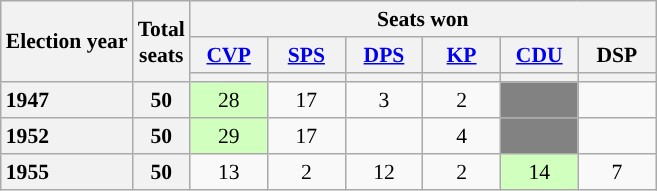<table class="wikitable" style="text-align:center; font-size: 0.9em;">
<tr>
<th rowspan="3">Election year</th>
<th rowspan="3">Total<br>seats</th>
<th colspan="7">Seats won</th>
</tr>
<tr>
<th class="unsortable" style="width:45px;"><a href='#'>CVP</a></th>
<th class="unsortable" style="width:45px;"><a href='#'>SPS</a></th>
<th class="unsortable" style="width:45px;"><a href='#'>DPS</a></th>
<th class="unsortable" style="width:45px;"><a href='#'>KP</a></th>
<th class="unsortable" style="width:45px;"><a href='#'>CDU</a></th>
<th class="unsortable" style="width:45px;">DSP</th>
</tr>
<tr>
<th style="background:"></th>
<th style="background:"></th>
<th style="background:"></th>
<th style="background:"></th>
<th style="background:"></th>
<th style="background:"></th>
</tr>
<tr>
<th style="text-align: left;">1947</th>
<th>50</th>
<td style="background:#d1ffbd;">28</td>
<td>17</td>
<td>3</td>
<td>2</td>
<td style="background:#828282;"></td>
<td></td>
</tr>
<tr>
<th style="text-align: left;">1952</th>
<th>50</th>
<td style="background:#d1ffbd;">29</td>
<td>17</td>
<td></td>
<td>4</td>
<td style="background:#828282;"></td>
<td></td>
</tr>
<tr>
<th style="text-align: left;">1955</th>
<th>50</th>
<td>13</td>
<td>2</td>
<td>12</td>
<td>2</td>
<td style="background:#d1ffbd;">14</td>
<td>7</td>
</tr>
</table>
